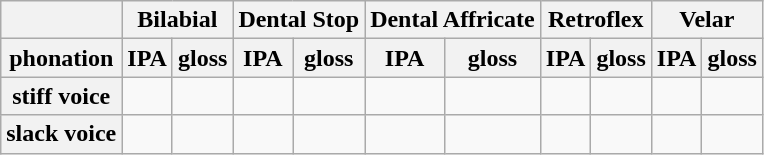<table class=wikitable>
<tr>
<th></th>
<th colspan=2>Bilabial</th>
<th colspan=2>Dental Stop</th>
<th colspan=2>Dental Affricate</th>
<th colspan=2>Retroflex</th>
<th colspan=2>Velar</th>
</tr>
<tr>
<th>phonation</th>
<th>IPA</th>
<th>gloss</th>
<th>IPA</th>
<th>gloss</th>
<th>IPA</th>
<th>gloss</th>
<th>IPA</th>
<th>gloss</th>
<th>IPA</th>
<th>gloss</th>
</tr>
<tr>
<th>stiff voice</th>
<td></td>
<td></td>
<td></td>
<td></td>
<td></td>
<td></td>
<td></td>
<td></td>
<td></td>
<td></td>
</tr>
<tr>
<th>slack voice</th>
<td></td>
<td></td>
<td></td>
<td></td>
<td></td>
<td></td>
<td></td>
<td></td>
<td></td>
<td></td>
</tr>
</table>
